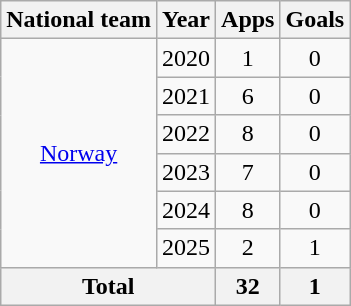<table class="wikitable" style="text-align:center">
<tr>
<th>National team</th>
<th>Year</th>
<th>Apps</th>
<th>Goals</th>
</tr>
<tr>
<td rowspan="6"><a href='#'>Norway</a></td>
<td>2020</td>
<td>1</td>
<td>0</td>
</tr>
<tr>
<td>2021</td>
<td>6</td>
<td>0</td>
</tr>
<tr>
<td>2022</td>
<td>8</td>
<td>0</td>
</tr>
<tr>
<td>2023</td>
<td>7</td>
<td>0</td>
</tr>
<tr>
<td>2024</td>
<td>8</td>
<td>0</td>
</tr>
<tr>
<td>2025</td>
<td>2</td>
<td>1</td>
</tr>
<tr>
<th colspan="2">Total</th>
<th>32</th>
<th>1</th>
</tr>
</table>
